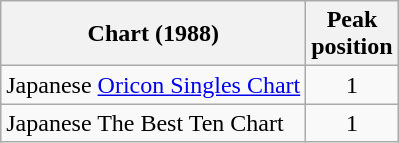<table class="wikitable">
<tr>
<th>Chart (1988)</th>
<th>Peak<br>position</th>
</tr>
<tr>
<td>Japanese <a href='#'>Oricon Singles Chart</a></td>
<td align="center">1</td>
</tr>
<tr>
<td>Japanese The Best Ten Chart</td>
<td align="center">1</td>
</tr>
</table>
